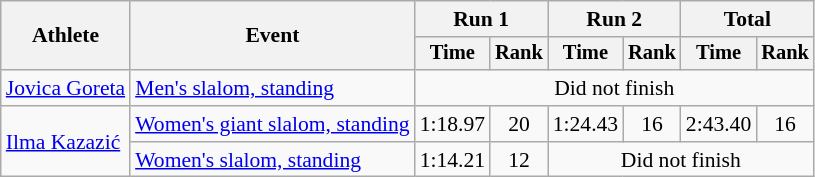<table class=wikitable style=font-size:90%;text-align:center>
<tr>
<th rowspan=2>Athlete</th>
<th rowspan=2>Event</th>
<th colspan=2>Run 1</th>
<th colspan=2>Run 2</th>
<th colspan=2>Total</th>
</tr>
<tr style="font-size: 95%">
<th>Time</th>
<th>Rank</th>
<th>Time</th>
<th>Rank</th>
<th>Time</th>
<th>Rank</th>
</tr>
<tr>
<td align=left><a href='#'>Jovica Goreta</a></td>
<td align=left><a href='#'>Men's slalom, standing</a></td>
<td colspan=6>Did not finish</td>
</tr>
<tr>
<td rowspan=2 align=left><a href='#'>Ilma Kazazić</a></td>
<td align=left><a href='#'>Women's giant slalom, standing</a></td>
<td>1:18.97</td>
<td>20</td>
<td>1:24.43</td>
<td>16</td>
<td>2:43.40</td>
<td>16</td>
</tr>
<tr>
<td align=left><a href='#'>Women's slalom, standing</a></td>
<td>1:14.21</td>
<td>12</td>
<td colspan=4>Did not finish</td>
</tr>
</table>
